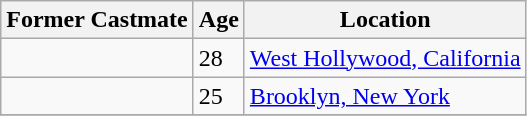<table class="wikitable sortable">
<tr>
<th>Former Castmate</th>
<th>Age</th>
<th>Location</th>
</tr>
<tr>
<td></td>
<td>28</td>
<td><a href='#'>West Hollywood, California</a></td>
</tr>
<tr>
<td></td>
<td>25</td>
<td><a href='#'>Brooklyn, New York</a></td>
</tr>
<tr>
</tr>
</table>
